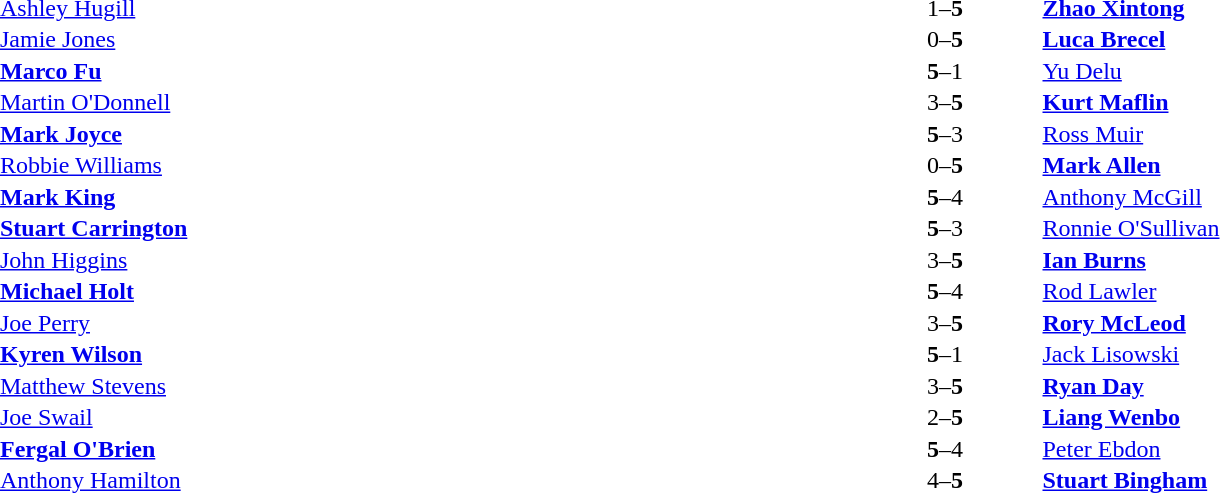<table width="100%" cellspacing="1">
<tr>
<th width=45%></th>
<th width=10%></th>
<th width=45%></th>
</tr>
<tr>
<td> <a href='#'>Ashley Hugill</a></td>
<td align="center">1–<strong>5</strong></td>
<td> <strong><a href='#'>Zhao Xintong</a></strong></td>
</tr>
<tr>
<td> <a href='#'>Jamie Jones</a></td>
<td align="center">0–<strong>5</strong></td>
<td> <strong><a href='#'>Luca Brecel</a></strong></td>
</tr>
<tr>
<td> <strong><a href='#'>Marco Fu</a></strong></td>
<td align="center"><strong>5</strong>–1</td>
<td> <a href='#'>Yu Delu</a></td>
</tr>
<tr>
<td> <a href='#'>Martin O'Donnell</a></td>
<td align="center">3–<strong>5</strong></td>
<td> <strong><a href='#'>Kurt Maflin</a></strong></td>
</tr>
<tr>
<td> <strong><a href='#'>Mark Joyce</a></strong></td>
<td align="center"><strong>5</strong>–3</td>
<td> <a href='#'>Ross Muir</a></td>
</tr>
<tr>
<td> <a href='#'>Robbie Williams</a></td>
<td align="center">0–<strong>5</strong></td>
<td> <strong><a href='#'>Mark Allen</a></strong></td>
</tr>
<tr>
<td> <strong><a href='#'>Mark King</a></strong></td>
<td align="center"><strong>5</strong>–4</td>
<td> <a href='#'>Anthony McGill</a></td>
</tr>
<tr>
<td> <strong><a href='#'>Stuart Carrington</a></strong></td>
<td align="center"><strong>5</strong>–3</td>
<td> <a href='#'>Ronnie O'Sullivan</a></td>
</tr>
<tr>
<td> <a href='#'>John Higgins</a></td>
<td align="center">3–<strong>5</strong></td>
<td> <strong><a href='#'>Ian Burns</a></strong></td>
</tr>
<tr>
<td> <strong><a href='#'>Michael Holt</a></strong></td>
<td align="center"><strong>5</strong>–4</td>
<td> <a href='#'>Rod Lawler</a></td>
</tr>
<tr>
<td> <a href='#'>Joe Perry</a></td>
<td align="center">3–<strong>5</strong></td>
<td> <strong><a href='#'>Rory McLeod</a></strong></td>
</tr>
<tr>
<td> <strong><a href='#'>Kyren Wilson</a></strong></td>
<td align="center"><strong>5</strong>–1</td>
<td> <a href='#'>Jack Lisowski</a></td>
</tr>
<tr>
<td> <a href='#'>Matthew Stevens</a></td>
<td align="center">3–<strong>5</strong></td>
<td> <strong><a href='#'>Ryan Day</a></strong></td>
</tr>
<tr>
<td> <a href='#'>Joe Swail</a></td>
<td align="center">2–<strong>5</strong></td>
<td> <strong><a href='#'>Liang Wenbo</a></strong></td>
</tr>
<tr>
<td> <strong><a href='#'>Fergal O'Brien</a></strong></td>
<td align="center"><strong>5</strong>–4</td>
<td> <a href='#'>Peter Ebdon</a></td>
</tr>
<tr>
<td> <a href='#'>Anthony Hamilton</a></td>
<td align="center">4–<strong>5</strong></td>
<td> <strong><a href='#'>Stuart Bingham</a></strong></td>
</tr>
</table>
